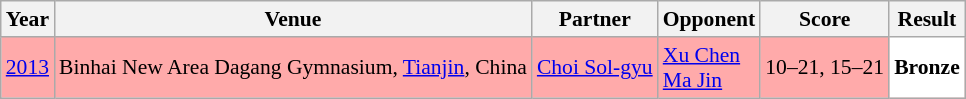<table class="sortable wikitable" style="font-size: 90%;">
<tr>
<th>Year</th>
<th>Venue</th>
<th>Partner</th>
<th>Opponent</th>
<th>Score</th>
<th>Result</th>
</tr>
<tr style="background:#FFAAAA">
<td align="center"><a href='#'>2013</a></td>
<td align="left">Binhai New Area Dagang Gymnasium, <a href='#'>Tianjin</a>, China</td>
<td align="left"> <a href='#'>Choi Sol-gyu</a></td>
<td align="left"> <a href='#'>Xu Chen</a><br> <a href='#'>Ma Jin</a></td>
<td align="left">10–21, 15–21</td>
<td style="text-align:left; background:white"> <strong>Bronze</strong></td>
</tr>
</table>
